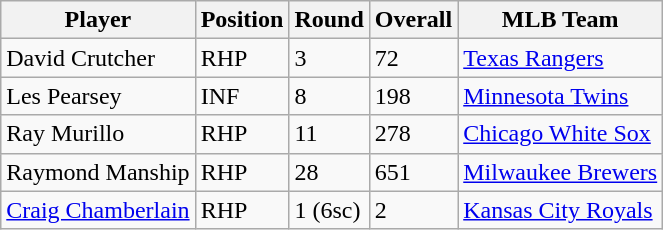<table class="wikitable">
<tr>
<th>Player</th>
<th>Position</th>
<th>Round</th>
<th>Overall</th>
<th>MLB Team</th>
</tr>
<tr>
<td>David Crutcher</td>
<td>RHP</td>
<td>3</td>
<td>72</td>
<td><a href='#'>Texas Rangers</a></td>
</tr>
<tr>
<td>Les Pearsey</td>
<td>INF</td>
<td>8</td>
<td>198</td>
<td><a href='#'>Minnesota Twins</a></td>
</tr>
<tr>
<td>Ray Murillo</td>
<td>RHP</td>
<td>11</td>
<td>278</td>
<td><a href='#'>Chicago White Sox</a></td>
</tr>
<tr>
<td>Raymond Manship</td>
<td>RHP</td>
<td>28</td>
<td>651</td>
<td><a href='#'>Milwaukee Brewers</a></td>
</tr>
<tr>
<td><a href='#'>Craig Chamberlain</a></td>
<td>RHP</td>
<td>1 (6sc)</td>
<td>2</td>
<td><a href='#'>Kansas City Royals</a></td>
</tr>
</table>
